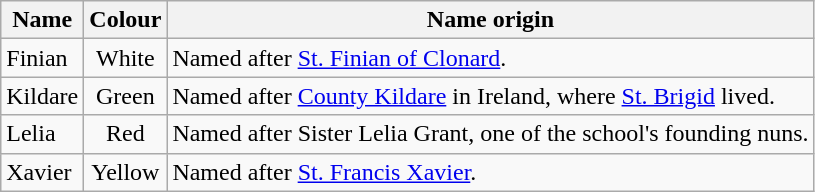<table class="wikitable">
<tr>
<th>Name</th>
<th>Colour</th>
<th>Name origin</th>
</tr>
<tr>
<td>Finian</td>
<td align="center">White<br></td>
<td>Named after <a href='#'>St. Finian of Clonard</a>.</td>
</tr>
<tr>
<td>Kildare</td>
<td align="center">Green<br></td>
<td>Named after <a href='#'>County Kildare</a> in Ireland, where <a href='#'>St. Brigid</a> lived.</td>
</tr>
<tr>
<td>Lelia</td>
<td align="center">Red<br></td>
<td>Named after Sister Lelia Grant, one of the school's founding nuns.</td>
</tr>
<tr>
<td>Xavier</td>
<td align="center">Yellow<br></td>
<td>Named after <a href='#'>St. Francis Xavier</a>.</td>
</tr>
</table>
